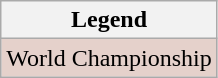<table class="wikitable">
<tr>
<th>Legend</th>
</tr>
<tr bgcolor="#e5d1cb">
<td>World Championship</td>
</tr>
</table>
